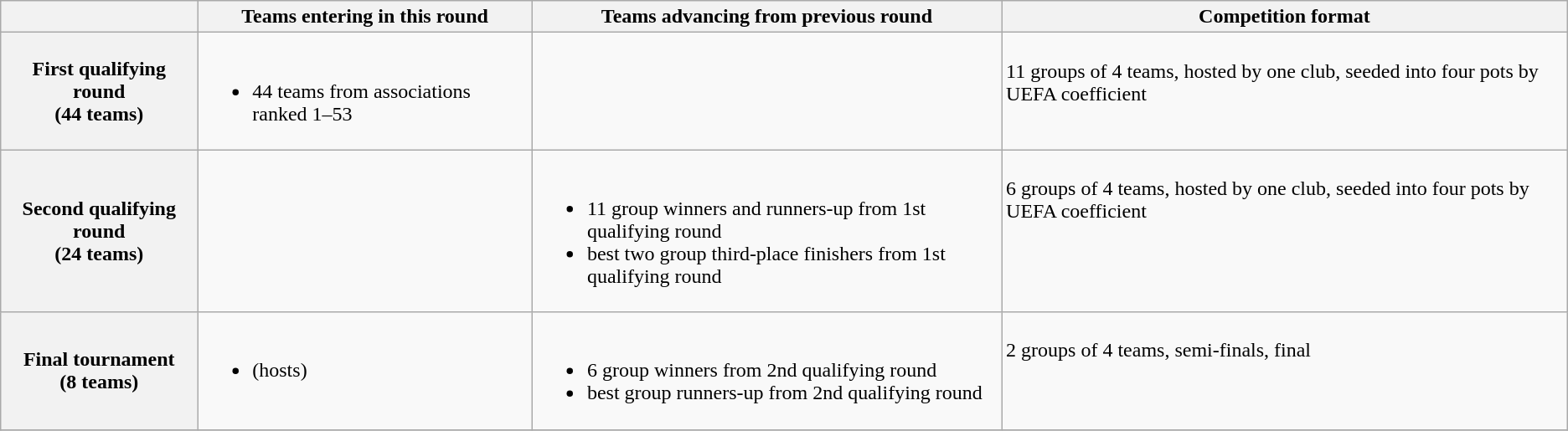<table class="wikitable">
<tr>
<th></th>
<th>Teams entering in this round</th>
<th>Teams advancing from previous round</th>
<th>Competition format</th>
</tr>
<tr valign="top">
<th valign="middle">First qualifying round<br> (44 teams)</th>
<td><br><ul><li>44 teams from associations ranked 1–53</li></ul></td>
<td></td>
<td><br>11 groups of 4 teams, hosted by one club, seeded into four pots by UEFA coefficient</td>
</tr>
<tr valign="top">
<th valign="middle">Second qualifying round<br> (24 teams)</th>
<td></td>
<td><br><ul><li>11 group winners and runners-up from 1st qualifying round</li><li>best two group third-place finishers from 1st qualifying round</li></ul></td>
<td><br>6 groups of 4 teams, hosted by one club, seeded into four pots by UEFA coefficient</td>
</tr>
<tr valign="top">
<th valign="middle">Final tournament<br> (8 teams)</th>
<td><br><ul><li> (hosts)</li></ul></td>
<td><br><ul><li>6 group winners from 2nd qualifying round</li><li>best group runners-up from 2nd qualifying round</li></ul></td>
<td><br>2 groups of 4 teams, semi-finals, final</td>
</tr>
<tr>
</tr>
</table>
